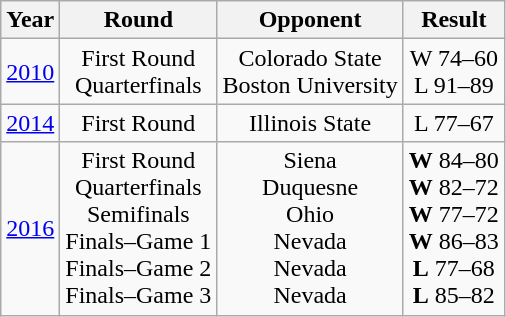<table class="wikitable">
<tr>
<th>Year</th>
<th>Round</th>
<th>Opponent</th>
<th>Result</th>
</tr>
<tr align="center">
<td><a href='#'>2010</a></td>
<td>First Round<br>Quarterfinals</td>
<td>Colorado State<br>Boston University</td>
<td>W 74–60<br> L 91–89</td>
</tr>
<tr align="center">
<td><a href='#'>2014</a></td>
<td>First Round</td>
<td>Illinois State</td>
<td>L 77–67</td>
</tr>
<tr align="center">
<td><a href='#'>2016</a></td>
<td>First Round<br>Quarterfinals<br>Semifinals<br>Finals–Game 1<br>Finals–Game 2<br>Finals–Game 3</td>
<td>Siena<br>Duquesne<br>Ohio<br>Nevada<br>Nevada<br>Nevada</td>
<td><strong>W</strong> 84–80<br><strong>W</strong> 82–72<br><strong>W</strong> 77–72<br><strong>W</strong> 86–83<br><strong>L</strong> 77–68<br><strong>L</strong> 85–82</td>
</tr>
</table>
